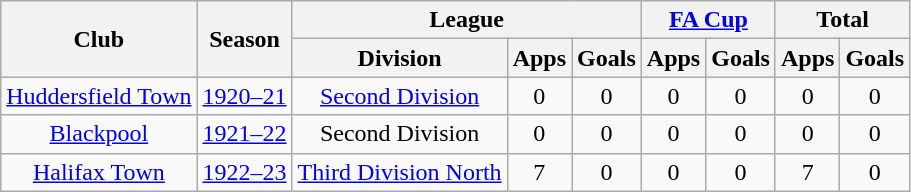<table class="wikitable" style="text-align:center">
<tr>
<th rowspan="2">Club</th>
<th rowspan="2">Season</th>
<th colspan="3">League</th>
<th colspan="2"><a href='#'>FA Cup</a></th>
<th colspan="2">Total</th>
</tr>
<tr>
<th>Division</th>
<th>Apps</th>
<th>Goals</th>
<th>Apps</th>
<th>Goals</th>
<th>Apps</th>
<th>Goals</th>
</tr>
<tr>
<td><a href='#'>Huddersfield Town</a></td>
<td><a href='#'>1920–21</a></td>
<td><a href='#'>Second Division</a></td>
<td>0</td>
<td>0</td>
<td>0</td>
<td>0</td>
<td>0</td>
<td>0</td>
</tr>
<tr>
<td><a href='#'>Blackpool</a></td>
<td><a href='#'>1921–22</a></td>
<td>Second Division</td>
<td>0</td>
<td>0</td>
<td>0</td>
<td>0</td>
<td>0</td>
<td>0</td>
</tr>
<tr>
<td><a href='#'>Halifax Town</a></td>
<td><a href='#'>1922–23</a></td>
<td><a href='#'>Third Division North</a></td>
<td>7</td>
<td>0</td>
<td>0</td>
<td>0</td>
<td>7</td>
<td>0</td>
</tr>
</table>
